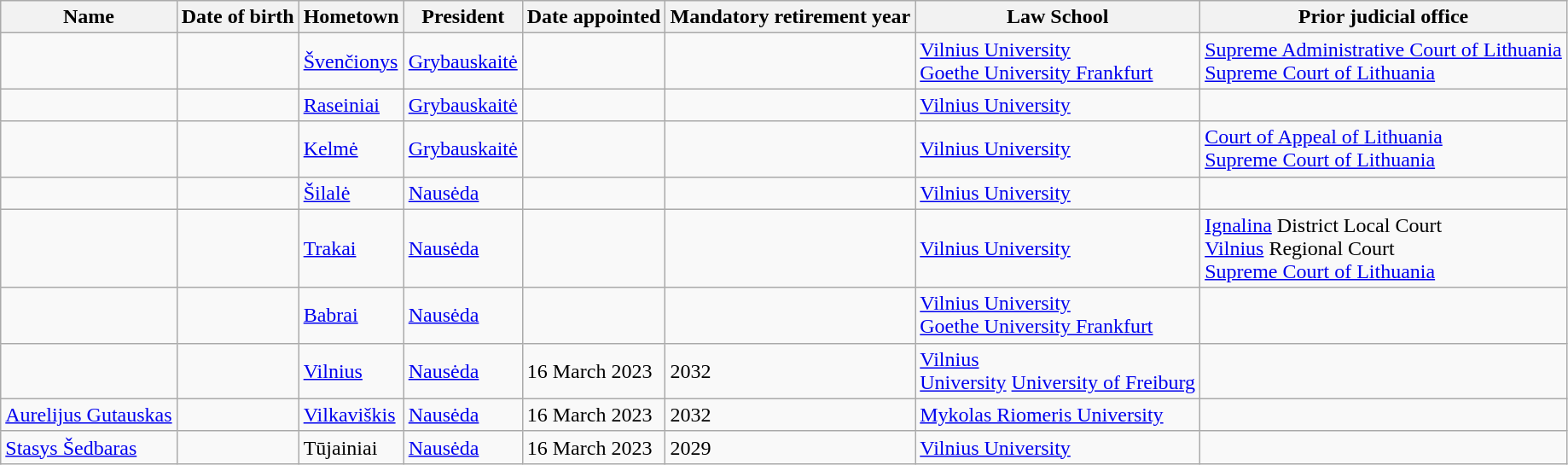<table class="wikitable sortable">
<tr>
<th>Name</th>
<th>Date of birth</th>
<th>Hometown</th>
<th>President</th>
<th>Date appointed</th>
<th>Mandatory retirement year</th>
<th>Law School</th>
<th>Prior judicial office</th>
</tr>
<tr>
<td></td>
<td></td>
<td><a href='#'>Švenčionys</a></td>
<td><a href='#'>Grybauskaitė</a></td>
<td></td>
<td></td>
<td><a href='#'>Vilnius University</a><br><a href='#'>Goethe University Frankfurt</a></td>
<td><a href='#'>Supreme Administrative Court of Lithuania</a><br><a href='#'>Supreme Court of Lithuania</a></td>
</tr>
<tr>
<td></td>
<td></td>
<td><a href='#'>Raseiniai</a></td>
<td><a href='#'>Grybauskaitė</a></td>
<td></td>
<td></td>
<td><a href='#'>Vilnius University</a></td>
<td></td>
</tr>
<tr>
<td></td>
<td></td>
<td><a href='#'>Kelmė</a></td>
<td><a href='#'>Grybauskaitė</a></td>
<td></td>
<td></td>
<td><a href='#'>Vilnius University</a></td>
<td><a href='#'>Court of Appeal of Lithuania</a><br><a href='#'>Supreme Court of Lithuania</a></td>
</tr>
<tr>
<td></td>
<td></td>
<td><a href='#'>Šilalė</a></td>
<td><a href='#'>Nausėda</a></td>
<td></td>
<td></td>
<td><a href='#'>Vilnius University</a></td>
<td></td>
</tr>
<tr>
<td></td>
<td></td>
<td><a href='#'>Trakai</a></td>
<td><a href='#'>Nausėda</a></td>
<td></td>
<td></td>
<td><a href='#'>Vilnius University</a></td>
<td><a href='#'>Ignalina</a> District Local Court<br><a href='#'>Vilnius</a> Regional Court<br><a href='#'>Supreme Court of Lithuania</a></td>
</tr>
<tr>
<td></td>
<td></td>
<td><a href='#'>Babrai</a></td>
<td><a href='#'>Nausėda</a></td>
<td></td>
<td></td>
<td><a href='#'>Vilnius University</a><br><a href='#'>Goethe University Frankfurt</a></td>
<td></td>
</tr>
<tr>
<td></td>
<td></td>
<td><a href='#'>Vilnius</a></td>
<td><a href='#'>Nausėda</a></td>
<td>16 March 2023</td>
<td>2032</td>
<td><a href='#'>Vilnius</a><br><a href='#'>University</a>
<a href='#'>University of Freiburg</a></td>
<td></td>
</tr>
<tr>
<td><a href='#'>Aurelijus Gutauskas</a></td>
<td></td>
<td><a href='#'>Vilkaviškis</a></td>
<td><a href='#'>Nausėda</a></td>
<td>16 March 2023</td>
<td>2032</td>
<td><a href='#'>Mykolas Riomeris University</a></td>
<td></td>
</tr>
<tr>
<td><a href='#'>Stasys Šedbaras</a></td>
<td></td>
<td>Tūjainiai</td>
<td><a href='#'>Nausėda</a></td>
<td>16 March 2023</td>
<td>2029</td>
<td><a href='#'>Vilnius University</a></td>
<td></td>
</tr>
</table>
